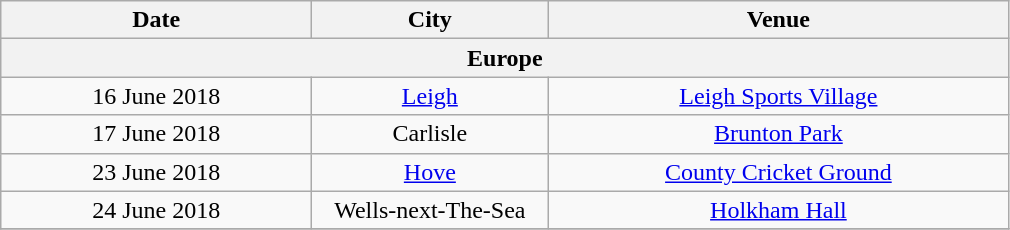<table class="wikitable sortable" style="text-align:center;">
<tr>
<th style="width:200px;">Date</th>
<th style="width:150px;">City</th>
<th style="width:300px;">Venue</th>
</tr>
<tr>
<th colspan="4">Europe</th>
</tr>
<tr>
<td>16 June 2018</td>
<td><a href='#'>Leigh</a></td>
<td><a href='#'>Leigh Sports Village</a></td>
</tr>
<tr>
<td>17 June 2018</td>
<td>Carlisle</td>
<td><a href='#'>Brunton Park</a></td>
</tr>
<tr>
<td>23 June 2018</td>
<td><a href='#'>Hove</a></td>
<td><a href='#'>County Cricket Ground</a></td>
</tr>
<tr>
<td>24 June 2018</td>
<td>Wells-next-The-Sea</td>
<td><a href='#'>Holkham Hall</a></td>
</tr>
<tr>
</tr>
</table>
